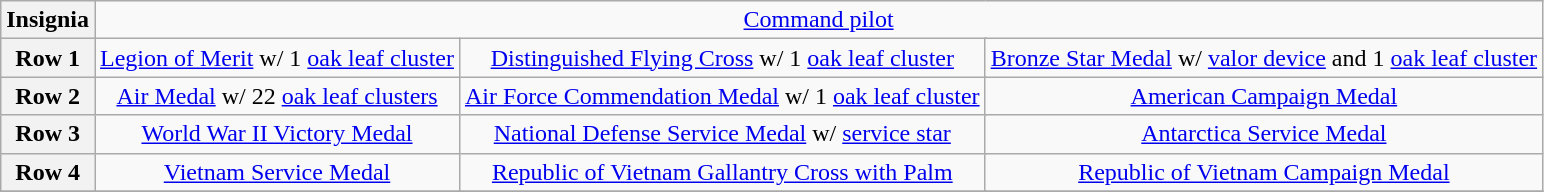<table class="wikitable">
<tr>
<th>Insignia</th>
<td colspan="12" align="center"><a href='#'>Command pilot</a></td>
</tr>
<tr>
<th>Row 1</th>
<td colspan="4" align="center"><a href='#'>Legion of Merit</a> w/ 1 <a href='#'>oak leaf cluster</a></td>
<td colspan="4" align="center"><a href='#'>Distinguished Flying Cross</a> w/ 1 <a href='#'>oak leaf cluster</a></td>
<td colspan="4" align="center"><a href='#'>Bronze Star Medal</a> w/ <a href='#'>valor device</a> and 1 <a href='#'>oak leaf cluster</a></td>
</tr>
<tr>
<th>Row 2</th>
<td colspan="4" align="center"><a href='#'>Air Medal</a> w/ 22  <a href='#'>oak leaf clusters</a></td>
<td colspan="4" align="center"><a href='#'>Air Force Commendation Medal</a> w/ 1 <a href='#'>oak leaf cluster</a></td>
<td colspan="4" align="center"><a href='#'>American Campaign Medal</a></td>
</tr>
<tr>
<th>Row 3</th>
<td colspan="4" align="center"><a href='#'>World War II Victory Medal</a></td>
<td colspan="4" align="center"><a href='#'>National Defense Service Medal</a> w/ <a href='#'>service star</a></td>
<td colspan="4" align="center"><a href='#'>Antarctica Service Medal</a></td>
</tr>
<tr>
<th>Row 4</th>
<td colspan="4" align="center"><a href='#'>Vietnam Service Medal</a></td>
<td colspan="4" align="center"><a href='#'>Republic of Vietnam Gallantry Cross with Palm</a></td>
<td colspan="4" align="center"><a href='#'>Republic of Vietnam Campaign Medal</a></td>
</tr>
<tr>
</tr>
</table>
